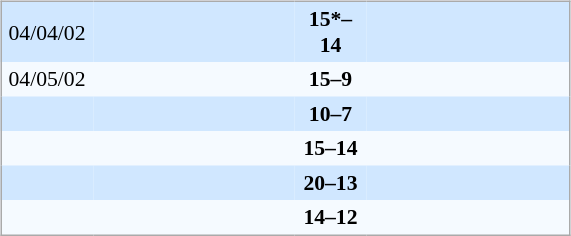<table width="100%" align=center>
<tr>
<td valign="top" width="50%"><br><table align=center cellpadding="3" cellspacing="0" style="background: #F5FAFF; border: 1px #aaa solid; border-collapse:collapse; font-size:95%;" width=380>
<tr bgcolor=#D0E7FF style=font-size:95%>
<td align=center width=40>04/04/02</td>
<td width=120 align=right></td>
<td align=center width=40><strong>15*–14</strong></td>
<td width=120></td>
</tr>
<tr style=font-size:95%>
<td align=center>04/05/02</td>
<td align=right></td>
<td align=center><strong>15–9</strong></td>
<td></td>
</tr>
<tr bgcolor=#D0E7FF style=font-size:95%>
<td align=center width=40></td>
<td align=right></td>
<td align=center width=40><strong>10–7</strong></td>
<td></td>
</tr>
<tr style=font-size:95%>
<td align=center></td>
<td align=right></td>
<td align=center><strong>15–14</strong></td>
<td></td>
</tr>
<tr bgcolor=#D0E7FF style=font-size:95%>
<td align=center width=40></td>
<td align=right></td>
<td align=center width=40><strong>20–13</strong></td>
<td></td>
</tr>
<tr style=font-size:95%>
<td align=center></td>
<td align=right></td>
<td align=center><strong>14–12</strong></td>
<td></td>
</tr>
</table>
</td>
<td valign="top" width="50%"><br><table align=center cellpadding="3" cellspacing="0" width=320>
</table>
</td>
</tr>
</table>
